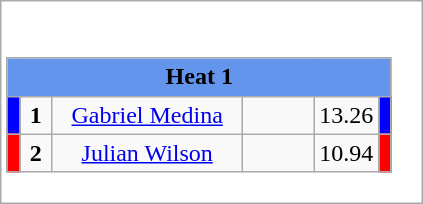<table class="wikitable" style="background:#fff;">
<tr>
<td><div><br><table class="wikitable">
<tr>
<td colspan="6"  style="text-align:center; background:#6495ed;"><strong>Heat 1</strong></td>
</tr>
<tr>
<td style="width:01px; background: #00f;"></td>
<td style="width:14px; text-align:center;"><strong>1</strong></td>
<td style="width:120px; text-align:center;"><a href='#'>Gabriel Medina</a></td>
<td style="width:40px; text-align:center;"></td>
<td style="width:20px; text-align:center;">13.26</td>
<td style="width:01px; background: #00f;"></td>
</tr>
<tr>
<td style="width:01px; background: #f00;"></td>
<td style="width:14px; text-align:center;"><strong>2</strong></td>
<td style="width:120px; text-align:center;"><a href='#'>Julian Wilson</a></td>
<td style="width:40px; text-align:center;"></td>
<td style="width:20px; text-align:center;">10.94</td>
<td style="width:01px; background: #f00;"></td>
</tr>
</table>
</div></td>
</tr>
</table>
